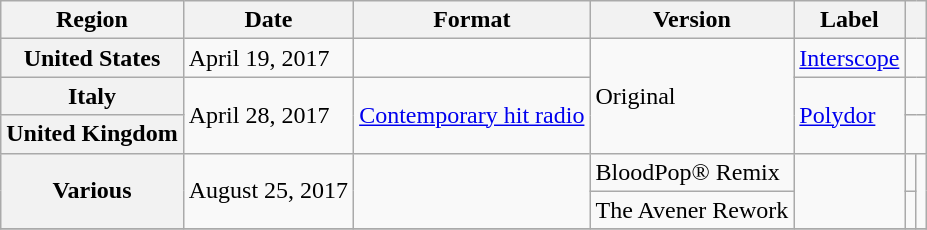<table class="wikitable plainrowheaders">
<tr>
<th scope="col">Region</th>
<th scope="col">Date</th>
<th scope="col">Format</th>
<th scope="col">Version</th>
<th scope="col">Label</th>
<th scope="col" colspan="2"></th>
</tr>
<tr>
<th scope="row">United States</th>
<td>April 19, 2017</td>
<td></td>
<td rowspan="3">Original</td>
<td><a href='#'>Interscope</a></td>
<td colspan="2"></td>
</tr>
<tr>
<th scope="row">Italy</th>
<td rowspan="2">April 28, 2017</td>
<td rowspan="2"><a href='#'>Contemporary hit radio</a></td>
<td rowspan="2"><a href='#'>Polydor</a></td>
<td colspan="2"></td>
</tr>
<tr>
<th scope="row">United Kingdom</th>
<td colspan="2"></td>
</tr>
<tr>
<th scope="row" rowspan="2">Various</th>
<td rowspan="2">August 25, 2017</td>
<td rowspan="2"></td>
<td>BloodPop® Remix</td>
<td rowspan="2"></td>
<td></td>
<td rowspan="2"></td>
</tr>
<tr>
<td>The Avener Rework</td>
<td></td>
</tr>
<tr>
</tr>
</table>
